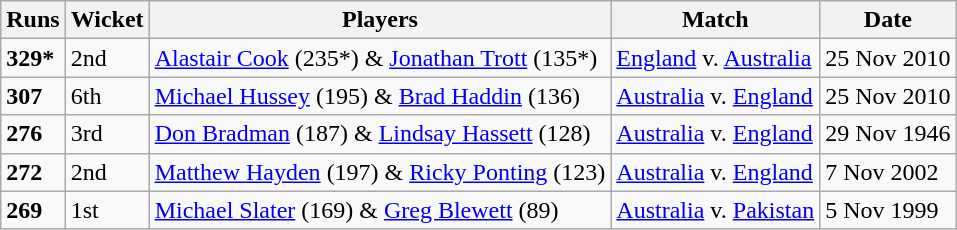<table class="wikitable">
<tr>
<th>Runs</th>
<th>Wicket</th>
<th>Players</th>
<th>Match</th>
<th>Date</th>
</tr>
<tr>
<td><strong>329*</strong></td>
<td>2nd</td>
<td><a href='#'>Alastair Cook</a> (235*) & <a href='#'>Jonathan Trott</a> (135*)</td>
<td> <a href='#'>England</a> v.  <a href='#'>Australia</a></td>
<td>25 Nov 2010</td>
</tr>
<tr>
<td><strong>307</strong></td>
<td>6th</td>
<td><a href='#'>Michael Hussey</a> (195) & <a href='#'>Brad Haddin</a> (136)</td>
<td> <a href='#'>Australia</a> v.  <a href='#'>England</a></td>
<td>25 Nov 2010</td>
</tr>
<tr>
<td><strong>276</strong></td>
<td>3rd</td>
<td><a href='#'>Don Bradman</a> (187) & <a href='#'>Lindsay Hassett</a> (128)</td>
<td> <a href='#'>Australia</a> v.  <a href='#'>England</a></td>
<td>29 Nov 1946</td>
</tr>
<tr>
<td><strong>272</strong></td>
<td>2nd</td>
<td><a href='#'>Matthew Hayden</a> (197) & <a href='#'>Ricky Ponting</a> (123)</td>
<td> <a href='#'>Australia</a> v.  <a href='#'>England</a></td>
<td>7 Nov 2002</td>
</tr>
<tr>
<td><strong>269</strong></td>
<td>1st</td>
<td><a href='#'>Michael Slater</a> (169) & <a href='#'>Greg Blewett</a> (89)</td>
<td> <a href='#'>Australia</a> v.  <a href='#'>Pakistan</a></td>
<td>5 Nov 1999</td>
</tr>
</table>
